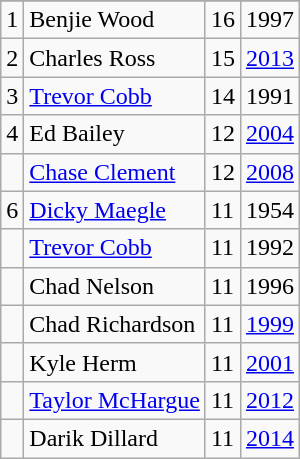<table class="wikitable">
<tr>
</tr>
<tr>
<td>1</td>
<td>Benjie Wood</td>
<td>16</td>
<td>1997</td>
</tr>
<tr>
<td>2</td>
<td>Charles Ross</td>
<td>15</td>
<td><a href='#'>2013</a></td>
</tr>
<tr>
<td>3</td>
<td><a href='#'>Trevor Cobb</a></td>
<td>14</td>
<td>1991</td>
</tr>
<tr>
<td>4</td>
<td>Ed Bailey</td>
<td>12</td>
<td><a href='#'>2004</a></td>
</tr>
<tr>
<td></td>
<td><a href='#'>Chase Clement</a></td>
<td>12</td>
<td><a href='#'>2008</a></td>
</tr>
<tr>
<td>6</td>
<td><a href='#'>Dicky Maegle</a></td>
<td>11</td>
<td>1954</td>
</tr>
<tr>
<td></td>
<td><a href='#'>Trevor Cobb</a></td>
<td>11</td>
<td>1992</td>
</tr>
<tr>
<td></td>
<td>Chad Nelson</td>
<td>11</td>
<td>1996</td>
</tr>
<tr>
<td></td>
<td>Chad Richardson</td>
<td>11</td>
<td><a href='#'>1999</a></td>
</tr>
<tr>
<td></td>
<td>Kyle Herm</td>
<td>11</td>
<td><a href='#'>2001</a></td>
</tr>
<tr>
<td></td>
<td><a href='#'>Taylor McHargue</a></td>
<td>11</td>
<td><a href='#'>2012</a></td>
</tr>
<tr>
<td></td>
<td>Darik Dillard</td>
<td>11</td>
<td><a href='#'>2014</a></td>
</tr>
</table>
